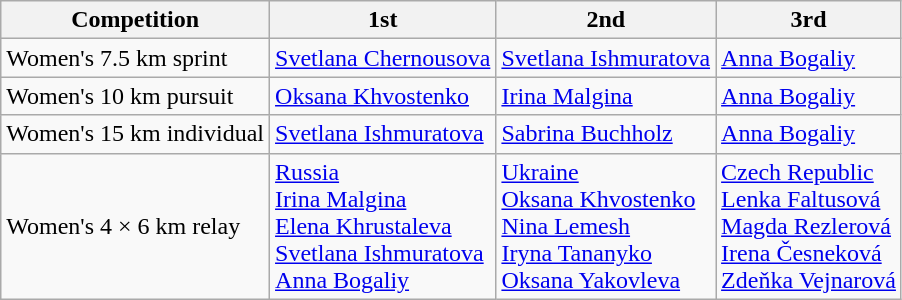<table class="wikitable">
<tr>
<th>Competition</th>
<th>1st</th>
<th>2nd</th>
<th>3rd</th>
</tr>
<tr>
<td>Women's 7.5 km sprint</td>
<td> <a href='#'>Svetlana Chernousova</a></td>
<td> <a href='#'>Svetlana Ishmuratova</a></td>
<td> <a href='#'>Anna Bogaliy</a></td>
</tr>
<tr>
<td>Women's 10 km pursuit</td>
<td> <a href='#'>Oksana Khvostenko</a></td>
<td> <a href='#'>Irina Malgina</a></td>
<td> <a href='#'>Anna Bogaliy</a></td>
</tr>
<tr>
<td>Women's 15 km individual</td>
<td> <a href='#'>Svetlana Ishmuratova</a></td>
<td> <a href='#'>Sabrina Buchholz</a></td>
<td> <a href='#'>Anna Bogaliy</a></td>
</tr>
<tr>
<td>Women's 4 × 6 km relay</td>
<td> <a href='#'>Russia</a><br><a href='#'>Irina Malgina</a><br><a href='#'>Elena Khrustaleva</a><br><a href='#'>Svetlana Ishmuratova</a><br><a href='#'>Anna Bogaliy</a></td>
<td> <a href='#'>Ukraine</a><br><a href='#'>Oksana Khvostenko</a><br><a href='#'>Nina Lemesh</a><br><a href='#'>Iryna Tananyko</a><br><a href='#'>Oksana Yakovleva</a></td>
<td> <a href='#'>Czech Republic</a><br><a href='#'>Lenka Faltusová</a><br><a href='#'>Magda Rezlerová</a><br><a href='#'>Irena Česneková</a><br><a href='#'>Zdeňka Vejnarová</a></td>
</tr>
</table>
